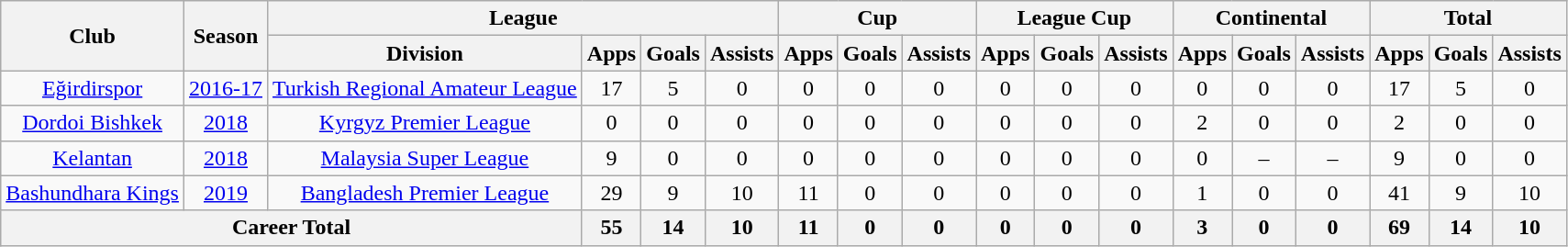<table class=wikitable style="text-align:center">
<tr>
<th rowspan=2>Club</th>
<th rowspan=2>Season</th>
<th colspan=4>League</th>
<th colspan=3>Cup</th>
<th colspan=3>League Cup</th>
<th colspan=3>Continental</th>
<th colspan=3>Total</th>
</tr>
<tr>
<th>Division</th>
<th>Apps</th>
<th>Goals</th>
<th>Assists</th>
<th>Apps</th>
<th>Goals</th>
<th>Assists</th>
<th>Apps</th>
<th>Goals</th>
<th>Assists</th>
<th>Apps</th>
<th>Goals</th>
<th>Assists</th>
<th>Apps</th>
<th>Goals</th>
<th>Assists</th>
</tr>
<tr>
<td rowspan=1><a href='#'>Eğirdirspor</a></td>
<td><a href='#'>2016-17</a></td>
<td><a href='#'>Turkish Regional Amateur League</a></td>
<td>17</td>
<td>5</td>
<td>0</td>
<td>0</td>
<td>0</td>
<td>0</td>
<td>0</td>
<td>0</td>
<td>0</td>
<td>0</td>
<td>0</td>
<td>0</td>
<td>17</td>
<td>5</td>
<td>0</td>
</tr>
<tr>
<td rowspan=1><a href='#'>Dordoi Bishkek</a></td>
<td><a href='#'>2018</a></td>
<td><a href='#'>Kyrgyz Premier League</a></td>
<td>0</td>
<td>0</td>
<td>0</td>
<td>0</td>
<td>0</td>
<td>0</td>
<td>0</td>
<td>0</td>
<td>0</td>
<td>2</td>
<td>0</td>
<td>0</td>
<td>2</td>
<td>0</td>
<td>0</td>
</tr>
<tr>
<td rowspan=1><a href='#'>Kelantan</a></td>
<td><a href='#'>2018</a></td>
<td><a href='#'>Malaysia Super League</a></td>
<td>9</td>
<td>0</td>
<td>0</td>
<td>0</td>
<td>0</td>
<td>0</td>
<td>0</td>
<td>0</td>
<td>0</td>
<td>0</td>
<td>–</td>
<td>–</td>
<td ->9</td>
<td>0</td>
<td>0</td>
</tr>
<tr>
<td rowspan=1><a href='#'>Bashundhara Kings</a></td>
<td><a href='#'>2019</a></td>
<td><a href='#'>Bangladesh Premier League</a></td>
<td>29</td>
<td>9</td>
<td>10</td>
<td>11</td>
<td>0</td>
<td>0</td>
<td>0</td>
<td>0</td>
<td 0>0</td>
<td>1</td>
<td>0</td>
<td>0</td>
<td>41</td>
<td>9</td>
<td>10</td>
</tr>
<tr>
<th colspan="3">Career Total</th>
<th>55</th>
<th>14</th>
<th>10</th>
<th>11</th>
<th>0</th>
<th>0</th>
<th>0</th>
<th>0</th>
<th>0</th>
<th>3</th>
<th>0</th>
<th>0</th>
<th>69</th>
<th>14</th>
<th>10</th>
</tr>
</table>
